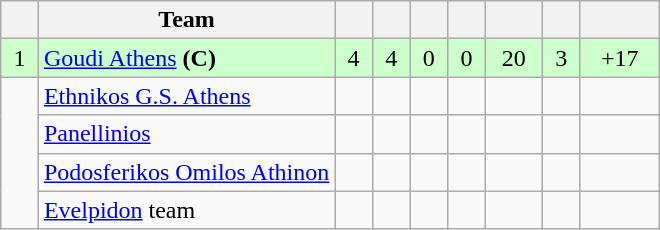<table class="wikitable" style="text-align: center; font-size:100%">
<tr>
<th></th>
<th width=45%>Team</th>
<th></th>
<th></th>
<th></th>
<th></th>
<th></th>
<th></th>
<th></th>
</tr>
<tr bgcolor=#ccffcc>
<td>1</td>
<td align=left><a href='#'>Goudi Athens</a> <strong>(C)</strong></td>
<td>4</td>
<td>4</td>
<td>0</td>
<td>0</td>
<td>20</td>
<td>3</td>
<td>+17</td>
</tr>
<tr>
<td rowspan=4></td>
<td align=left><a href='#'>Ethnikos G.S. Athens</a></td>
<td></td>
<td></td>
<td></td>
<td></td>
<td></td>
<td></td>
<td></td>
</tr>
<tr>
<td align=left><a href='#'>Panellinios</a></td>
<td></td>
<td></td>
<td></td>
<td></td>
<td></td>
<td></td>
<td></td>
</tr>
<tr>
<td align=left><a href='#'>Podosferikos Omilos Athinon</a></td>
<td></td>
<td></td>
<td></td>
<td></td>
<td></td>
<td></td>
<td></td>
</tr>
<tr>
<td align=left><a href='#'>Evelpidon</a> team</td>
<td></td>
<td></td>
<td></td>
<td></td>
<td></td>
<td></td>
<td></td>
</tr>
</table>
